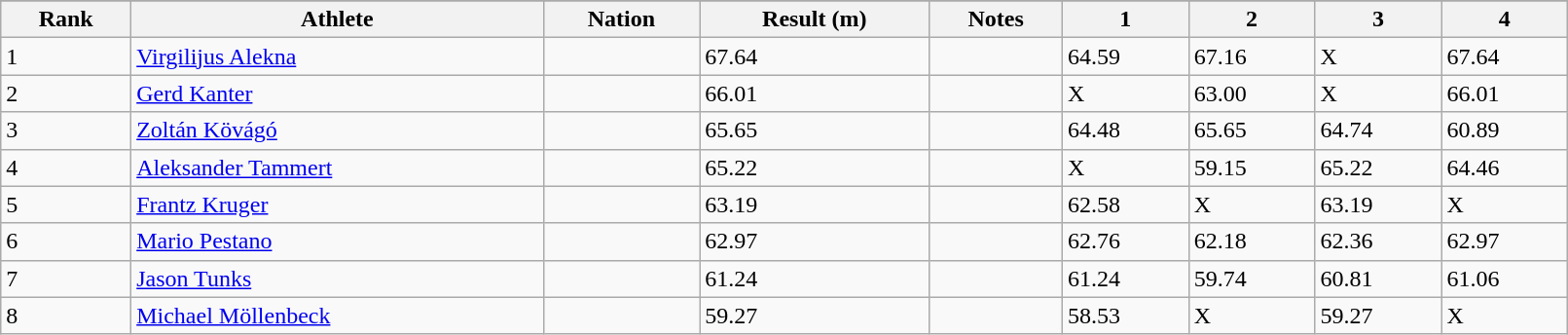<table class="wikitable" width=85%>
<tr>
</tr>
<tr>
<th>Rank</th>
<th>Athlete</th>
<th>Nation</th>
<th>Result (m)</th>
<th>Notes</th>
<th>1</th>
<th>2</th>
<th>3</th>
<th>4</th>
</tr>
<tr>
<td>1</td>
<td><a href='#'>Virgilijus Alekna</a></td>
<td></td>
<td>67.64</td>
<td></td>
<td>64.59</td>
<td>67.16</td>
<td>X</td>
<td>67.64</td>
</tr>
<tr>
<td>2</td>
<td><a href='#'>Gerd Kanter</a></td>
<td></td>
<td>66.01</td>
<td></td>
<td>X</td>
<td>63.00</td>
<td>X</td>
<td>66.01</td>
</tr>
<tr>
<td>3</td>
<td><a href='#'>Zoltán Kövágó</a></td>
<td></td>
<td>65.65</td>
<td></td>
<td>64.48</td>
<td>65.65</td>
<td>64.74</td>
<td>60.89</td>
</tr>
<tr>
<td>4</td>
<td><a href='#'>Aleksander Tammert</a></td>
<td></td>
<td>65.22</td>
<td></td>
<td>X</td>
<td>59.15</td>
<td>65.22</td>
<td>64.46</td>
</tr>
<tr>
<td>5</td>
<td><a href='#'>Frantz Kruger</a></td>
<td></td>
<td>63.19</td>
<td></td>
<td>62.58</td>
<td>X</td>
<td>63.19</td>
<td>X</td>
</tr>
<tr>
<td>6</td>
<td><a href='#'>Mario Pestano</a></td>
<td></td>
<td>62.97</td>
<td></td>
<td>62.76</td>
<td>62.18</td>
<td>62.36</td>
<td>62.97</td>
</tr>
<tr>
<td>7</td>
<td><a href='#'>Jason Tunks</a></td>
<td></td>
<td>61.24</td>
<td></td>
<td>61.24</td>
<td>59.74</td>
<td>60.81</td>
<td>61.06</td>
</tr>
<tr>
<td>8</td>
<td><a href='#'>Michael Möllenbeck</a></td>
<td></td>
<td>59.27</td>
<td></td>
<td>58.53</td>
<td>X</td>
<td>59.27</td>
<td>X</td>
</tr>
</table>
